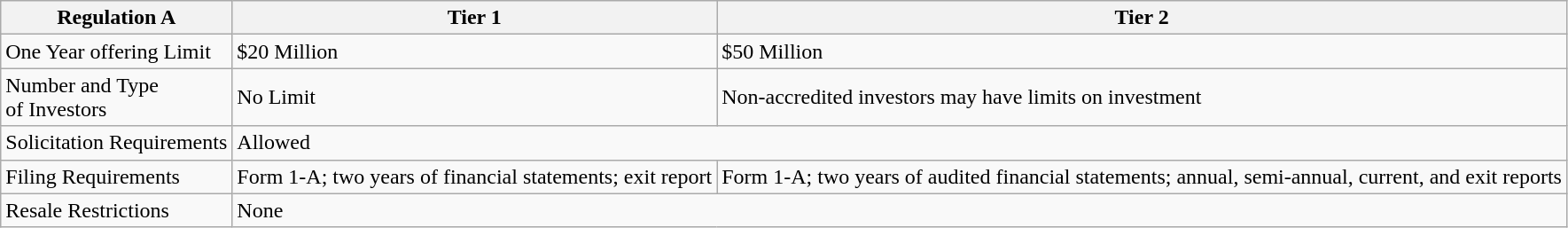<table class="wikitable">
<tr>
<th>Regulation A </th>
<th>Tier 1</th>
<th>Tier 2</th>
</tr>
<tr>
<td>One Year offering Limit</td>
<td>$20 Million</td>
<td>$50 Million</td>
</tr>
<tr>
<td>Number and Type<br>of Investors</td>
<td>No Limit</td>
<td>Non-accredited investors may have limits on investment</td>
</tr>
<tr>
<td>Solicitation Requirements</td>
<td colspan="2">Allowed</td>
</tr>
<tr>
<td>Filing Requirements</td>
<td>Form 1-A; two years of financial statements; exit report</td>
<td>Form 1-A; two years of audited financial statements; annual, semi-annual, current, and exit reports</td>
</tr>
<tr>
<td>Resale Restrictions</td>
<td colspan="2">None</td>
</tr>
</table>
